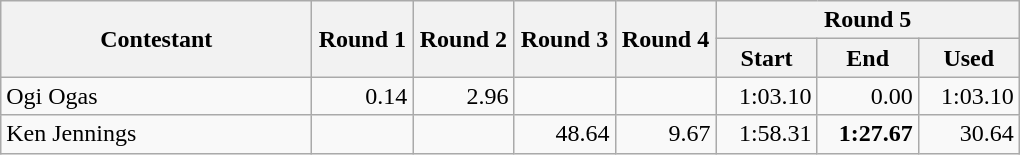<table class="wikitable">
<tr>
<th rowspan="2" width="200">Contestant</th>
<th rowspan="2" width="60">Round 1</th>
<th rowspan="2" width="60">Round 2</th>
<th rowspan="2" width="60">Round 3</th>
<th rowspan="2" width="60">Round 4</th>
<th colspan="3">Round 5</th>
</tr>
<tr>
<th width="60">Start</th>
<th width="60">End</th>
<th width="60">Used</th>
</tr>
<tr>
<td> Ogi Ogas</td>
<td align = right>0.14</td>
<td align = right>2.96</td>
<td align = right></td>
<td align = right></td>
<td align = right>1:03.10</td>
<td align = right>0.00</td>
<td align = right>1:03.10</td>
</tr>
<tr>
<td> Ken Jennings</td>
<td align = right></td>
<td align = right></td>
<td align = right>48.64</td>
<td align = right>9.67</td>
<td align = right>1:58.31</td>
<td align = right><strong>1:27.67</strong></td>
<td align = right>30.64</td>
</tr>
</table>
